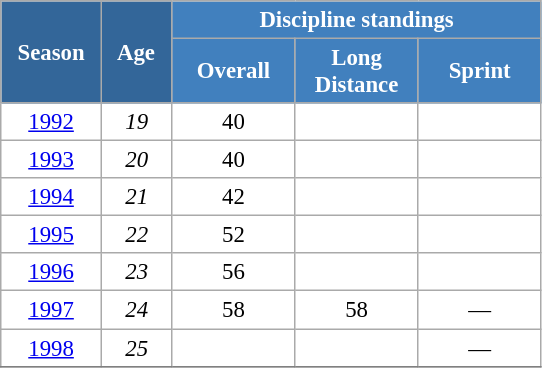<table class="wikitable" style="font-size:95%; text-align:center; border:grey solid 1px; border-collapse:collapse; background:#ffffff;">
<tr>
<th style="background-color:#369; color:white; width:60px;" rowspan="2"> Season </th>
<th style="background-color:#369; color:white; width:40px;" rowspan="2"> Age </th>
<th style="background-color:#4180be; color:white;" colspan="4">Discipline standings</th>
</tr>
<tr>
<th style="background-color:#4180be; color:white; width:75px;">Overall</th>
<th style="background-color:#4180be; color:white; width:75px;">Long Distance</th>
<th style="background-color:#4180be; color:white; width:75px;">Sprint</th>
</tr>
<tr>
<td><a href='#'>1992</a></td>
<td><em>19</em></td>
<td>40</td>
<td></td>
<td></td>
</tr>
<tr>
<td><a href='#'>1993</a></td>
<td><em>20</em></td>
<td>40</td>
<td></td>
<td></td>
</tr>
<tr>
<td><a href='#'>1994</a></td>
<td><em>21</em></td>
<td>42</td>
<td></td>
<td></td>
</tr>
<tr>
<td><a href='#'>1995</a></td>
<td><em>22</em></td>
<td>52</td>
<td></td>
<td></td>
</tr>
<tr>
<td><a href='#'>1996</a></td>
<td><em>23</em></td>
<td>56</td>
<td></td>
<td></td>
</tr>
<tr>
<td><a href='#'>1997</a></td>
<td><em>24</em></td>
<td>58</td>
<td>58</td>
<td>—</td>
</tr>
<tr>
<td><a href='#'>1998</a></td>
<td><em>25</em></td>
<td></td>
<td></td>
<td>—</td>
</tr>
<tr>
</tr>
</table>
